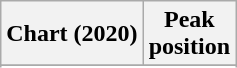<table class="wikitable sortable plainrowheaders" style="text-align:center">
<tr>
<th scope="col">Chart (2020)</th>
<th scope="col">Peak<br> position</th>
</tr>
<tr>
</tr>
<tr>
</tr>
</table>
